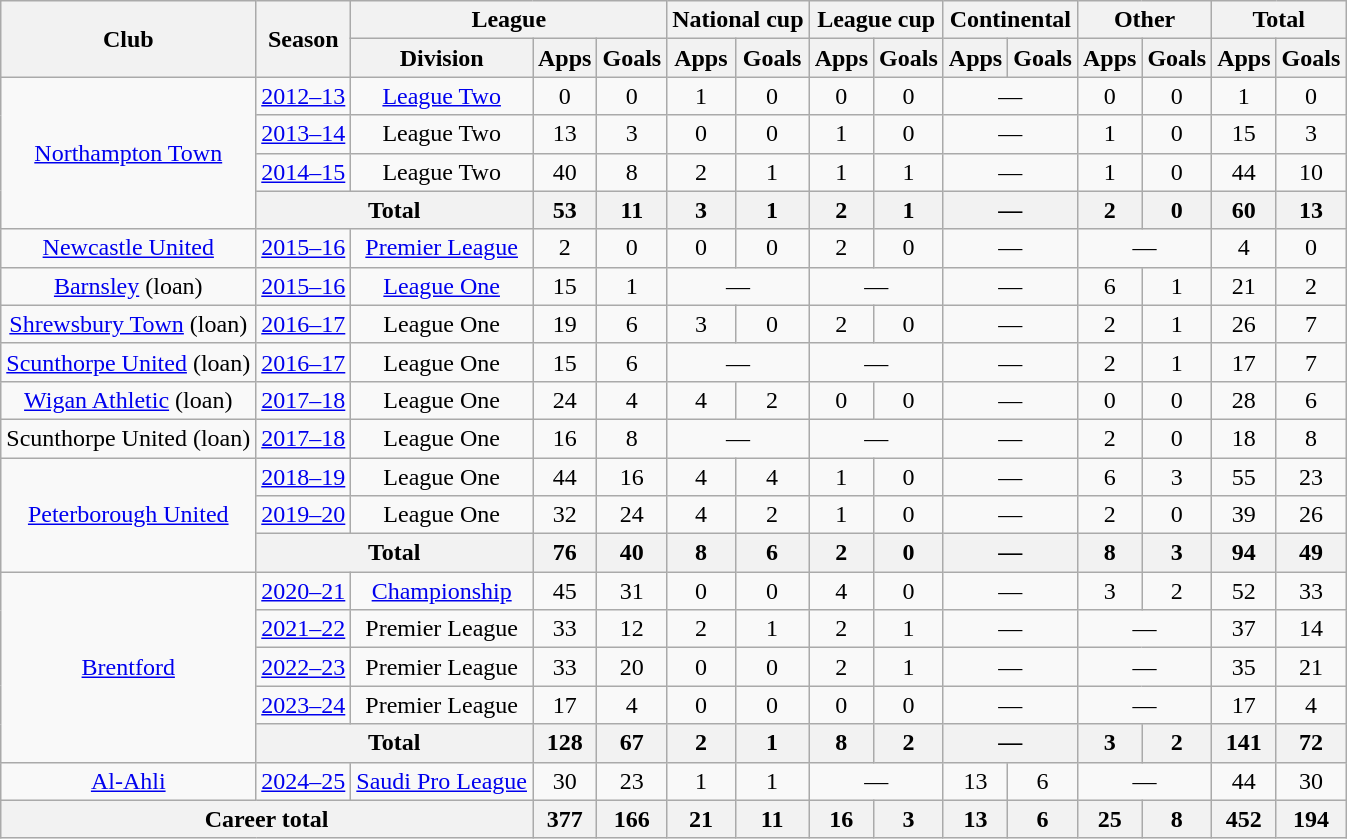<table class="wikitable" style="text-align: center;">
<tr>
<th rowspan="2">Club</th>
<th rowspan="2">Season</th>
<th colspan="3">League</th>
<th colspan="2">National cup</th>
<th colspan="2">League cup</th>
<th colspan="2">Continental</th>
<th colspan="2">Other</th>
<th colspan="2">Total</th>
</tr>
<tr>
<th>Division</th>
<th>Apps</th>
<th>Goals</th>
<th>Apps</th>
<th>Goals</th>
<th>Apps</th>
<th>Goals</th>
<th>Apps</th>
<th>Goals</th>
<th>Apps</th>
<th>Goals</th>
<th>Apps</th>
<th>Goals</th>
</tr>
<tr>
<td rowspan="4"><a href='#'>Northampton Town</a></td>
<td><a href='#'>2012–13</a></td>
<td><a href='#'>League Two</a></td>
<td>0</td>
<td>0</td>
<td>1</td>
<td>0</td>
<td>0</td>
<td>0</td>
<td colspan="2">—</td>
<td>0</td>
<td>0</td>
<td>1</td>
<td>0</td>
</tr>
<tr>
<td><a href='#'>2013–14</a></td>
<td>League Two</td>
<td>13</td>
<td>3</td>
<td>0</td>
<td>0</td>
<td>1</td>
<td>0</td>
<td colspan="2">—</td>
<td>1</td>
<td>0</td>
<td>15</td>
<td>3</td>
</tr>
<tr>
<td><a href='#'>2014–15</a></td>
<td>League Two</td>
<td>40</td>
<td>8</td>
<td>2</td>
<td>1</td>
<td>1</td>
<td>1</td>
<td colspan="2">—</td>
<td>1</td>
<td>0</td>
<td>44</td>
<td>10</td>
</tr>
<tr>
<th colspan="2">Total</th>
<th>53</th>
<th>11</th>
<th>3</th>
<th>1</th>
<th>2</th>
<th>1</th>
<th colspan="2">—</th>
<th>2</th>
<th>0</th>
<th>60</th>
<th>13</th>
</tr>
<tr>
<td><a href='#'>Newcastle United</a></td>
<td><a href='#'>2015–16</a></td>
<td><a href='#'>Premier League</a></td>
<td>2</td>
<td>0</td>
<td>0</td>
<td>0</td>
<td>2</td>
<td>0</td>
<td colspan="2">—</td>
<td colspan="2">—</td>
<td>4</td>
<td>0</td>
</tr>
<tr>
<td><a href='#'>Barnsley</a> (loan)</td>
<td><a href='#'>2015–16</a></td>
<td><a href='#'>League One</a></td>
<td>15</td>
<td>1</td>
<td colspan="2">—</td>
<td colspan="2">—</td>
<td colspan="2">—</td>
<td>6</td>
<td>1</td>
<td>21</td>
<td>2</td>
</tr>
<tr>
<td><a href='#'>Shrewsbury Town</a> (loan)</td>
<td><a href='#'>2016–17</a></td>
<td>League One</td>
<td>19</td>
<td>6</td>
<td>3</td>
<td>0</td>
<td>2</td>
<td>0</td>
<td colspan="2">—</td>
<td>2</td>
<td>1</td>
<td>26</td>
<td>7</td>
</tr>
<tr>
<td><a href='#'>Scunthorpe United</a> (loan)</td>
<td><a href='#'>2016–17</a></td>
<td>League One</td>
<td>15</td>
<td>6</td>
<td colspan="2">—</td>
<td colspan="2">—</td>
<td colspan="2">—</td>
<td>2</td>
<td>1</td>
<td>17</td>
<td>7</td>
</tr>
<tr>
<td><a href='#'>Wigan Athletic</a> (loan)</td>
<td><a href='#'>2017–18</a></td>
<td>League One</td>
<td>24</td>
<td>4</td>
<td>4</td>
<td>2</td>
<td>0</td>
<td>0</td>
<td colspan="2">—</td>
<td>0</td>
<td>0</td>
<td>28</td>
<td>6</td>
</tr>
<tr>
<td>Scunthorpe United (loan)</td>
<td><a href='#'>2017–18</a></td>
<td>League One</td>
<td>16</td>
<td>8</td>
<td colspan="2">—</td>
<td colspan="2">—</td>
<td colspan="2">—</td>
<td>2</td>
<td>0</td>
<td>18</td>
<td>8</td>
</tr>
<tr>
<td rowspan="3"><a href='#'>Peterborough United</a></td>
<td><a href='#'>2018–19</a></td>
<td>League One</td>
<td>44</td>
<td>16</td>
<td>4</td>
<td>4</td>
<td>1</td>
<td>0</td>
<td colspan="2">—</td>
<td>6</td>
<td>3</td>
<td>55</td>
<td>23</td>
</tr>
<tr>
<td><a href='#'>2019–20</a></td>
<td>League One</td>
<td>32</td>
<td>24</td>
<td>4</td>
<td>2</td>
<td>1</td>
<td>0</td>
<td colspan="2">—</td>
<td>2</td>
<td>0</td>
<td>39</td>
<td>26</td>
</tr>
<tr>
<th colspan="2">Total</th>
<th>76</th>
<th>40</th>
<th>8</th>
<th>6</th>
<th>2</th>
<th>0</th>
<th colspan="2">—</th>
<th>8</th>
<th>3</th>
<th>94</th>
<th>49</th>
</tr>
<tr>
<td rowspan="5"><a href='#'>Brentford</a></td>
<td><a href='#'>2020–21</a></td>
<td><a href='#'>Championship</a></td>
<td>45</td>
<td>31</td>
<td>0</td>
<td>0</td>
<td>4</td>
<td>0</td>
<td colspan="2">—</td>
<td>3</td>
<td>2</td>
<td>52</td>
<td>33</td>
</tr>
<tr>
<td><a href='#'>2021–22</a></td>
<td>Premier League</td>
<td>33</td>
<td>12</td>
<td>2</td>
<td>1</td>
<td>2</td>
<td>1</td>
<td colspan="2">—</td>
<td colspan="2">—</td>
<td>37</td>
<td>14</td>
</tr>
<tr>
<td><a href='#'>2022–23</a></td>
<td>Premier League</td>
<td>33</td>
<td>20</td>
<td>0</td>
<td>0</td>
<td>2</td>
<td>1</td>
<td colspan="2">—</td>
<td colspan="2">—</td>
<td>35</td>
<td>21</td>
</tr>
<tr>
<td><a href='#'>2023–24</a></td>
<td>Premier League</td>
<td>17</td>
<td>4</td>
<td>0</td>
<td>0</td>
<td>0</td>
<td>0</td>
<td colspan="2">—</td>
<td colspan="2">—</td>
<td>17</td>
<td>4</td>
</tr>
<tr>
<th colspan="2">Total</th>
<th>128</th>
<th>67</th>
<th>2</th>
<th>1</th>
<th>8</th>
<th>2</th>
<th colspan="2">—</th>
<th>3</th>
<th>2</th>
<th>141</th>
<th>72</th>
</tr>
<tr>
<td><a href='#'>Al-Ahli</a></td>
<td><a href='#'>2024–25</a></td>
<td><a href='#'>Saudi Pro League</a></td>
<td>30</td>
<td>23</td>
<td>1</td>
<td>1</td>
<td colspan="2">—</td>
<td>13</td>
<td>6</td>
<td colspan="2">—</td>
<td>44</td>
<td>30</td>
</tr>
<tr>
<th colspan="3">Career total</th>
<th>377</th>
<th>166</th>
<th>21</th>
<th>11</th>
<th>16</th>
<th>3</th>
<th>13</th>
<th>6</th>
<th>25</th>
<th>8</th>
<th>452</th>
<th>194</th>
</tr>
</table>
